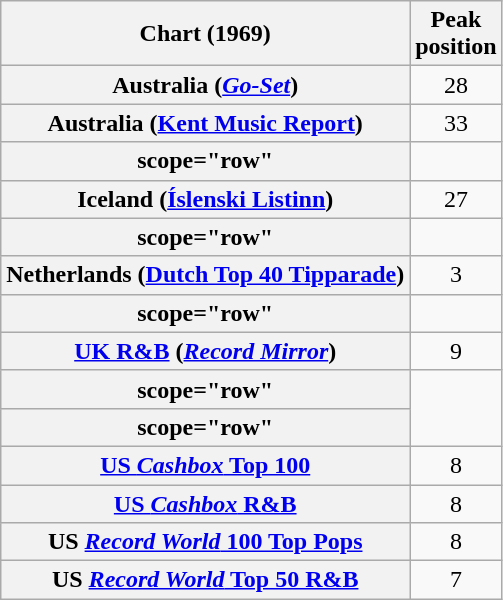<table class="wikitable sortable plainrowheaders">
<tr>
<th scope="col">Chart (1969)</th>
<th scope="col">Peak<br>position</th>
</tr>
<tr>
<th scope="row">Australia (<em><a href='#'>Go-Set</a></em>)</th>
<td align="center">28</td>
</tr>
<tr>
<th scope="row">Australia (<a href='#'>Kent Music Report</a>)</th>
<td align="center">33</td>
</tr>
<tr>
<th>scope="row" </th>
</tr>
<tr>
<th scope="row">Iceland (<a href='#'>Íslenski Listinn</a>)</th>
<td style="text-align:center;">27</td>
</tr>
<tr>
<th>scope="row" </th>
</tr>
<tr>
<th scope="row">Netherlands (<a href='#'>Dutch Top 40 Tipparade</a>)</th>
<td align="center">3</td>
</tr>
<tr>
<th>scope="row" </th>
</tr>
<tr>
<th scope="row"><a href='#'>UK R&B</a> (<em><a href='#'>Record Mirror</a></em>)</th>
<td align="center">9</td>
</tr>
<tr>
<th>scope="row" </th>
</tr>
<tr>
<th>scope="row" </th>
</tr>
<tr>
<th scope="row"><a href='#'>US <em>Cashbox</em> Top 100</a></th>
<td style="text-align:center;">8</td>
</tr>
<tr>
<th scope="row"><a href='#'>US <em>Cashbox</em> R&B</a></th>
<td style="text-align:center;">8</td>
</tr>
<tr>
<th scope="row">US <a href='#'><em>Record World</em> 100 Top Pops</a></th>
<td style="text-align:center;">8</td>
</tr>
<tr>
<th scope="row">US <a href='#'><em>Record World</em> Top 50 R&B</a></th>
<td style="text-align:center;">7</td>
</tr>
</table>
